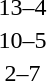<table style="text-align:center">
<tr>
<th width=200></th>
<th width=100></th>
<th width=200></th>
</tr>
<tr>
<td align=right><strong></strong></td>
<td>13–4</td>
<td align=left></td>
</tr>
<tr>
<td align=right><strong></strong></td>
<td>10–5</td>
<td align=left></td>
</tr>
<tr>
<td align=right></td>
<td>2–7</td>
<td align=left><strong></strong></td>
</tr>
</table>
